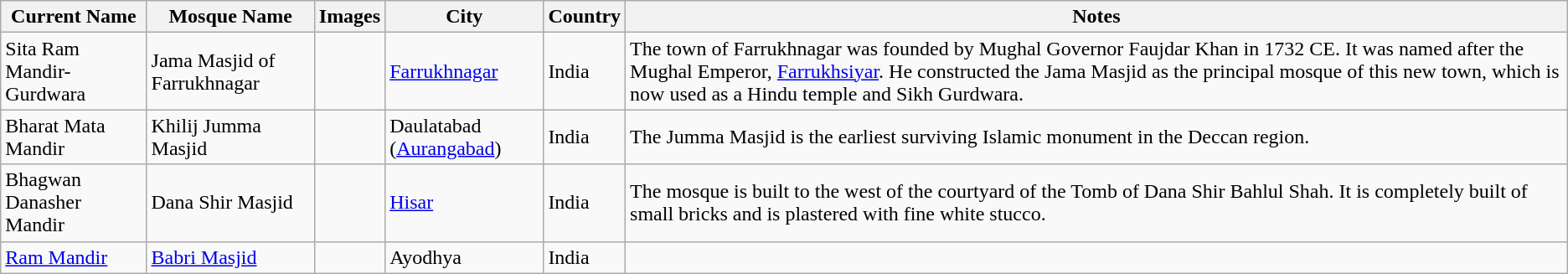<table class="wikitable plainrowheaders sortable" style="text-align:left;">
<tr>
<th><strong>Current Name</strong></th>
<th><strong>Mosque Name</strong></th>
<th><strong>Images</strong></th>
<th><strong>City</strong></th>
<th><strong>Country</strong></th>
<th><strong>Notes</strong></th>
</tr>
<tr>
<td>Sita Ram Mandir-Gurdwara</td>
<td>Jama Masjid of Farrukhnagar</td>
<td></td>
<td><a href='#'>Farrukhnagar</a></td>
<td>India</td>
<td>The town of Farrukhnagar was founded by Mughal Governor Faujdar Khan in 1732 CE. It was named after the Mughal Emperor, <a href='#'>Farrukhsiyar</a>. He constructed the Jama Masjid as the principal mosque of this new town, which is now used as a Hindu temple and Sikh Gurdwara.</td>
</tr>
<tr>
<td>Bharat Mata Mandir</td>
<td>Khilij Jumma Masjid</td>
<td></td>
<td>Daulatabad (<a href='#'>Aurangabad</a>)</td>
<td>India</td>
<td>The Jumma Masjid is the earliest surviving Islamic monument in the Deccan region.</td>
</tr>
<tr>
<td>Bhagwan Danasher Mandir</td>
<td>Dana Shir Masjid</td>
<td></td>
<td><a href='#'>Hisar</a></td>
<td>India</td>
<td>The mosque is built to the west of the courtyard of the Tomb of Dana Shir Bahlul Shah. It is completely built of small bricks and is plastered with fine white stucco.</td>
</tr>
<tr>
<td><a href='#'>Ram Mandir</a></td>
<td><a href='#'>Babri Masjid</a></td>
<td></td>
<td>Ayodhya</td>
<td>India</td>
<td></td>
</tr>
</table>
